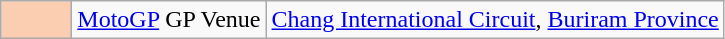<table class="wikitable">
<tr>
<td width=40px align=center style="background-color:#FBCEB1"></td>
<td><a href='#'>MotoGP</a> GP Venue</td>
<td><a href='#'>Chang International Circuit</a>, <a href='#'>Buriram Province</a></td>
</tr>
</table>
